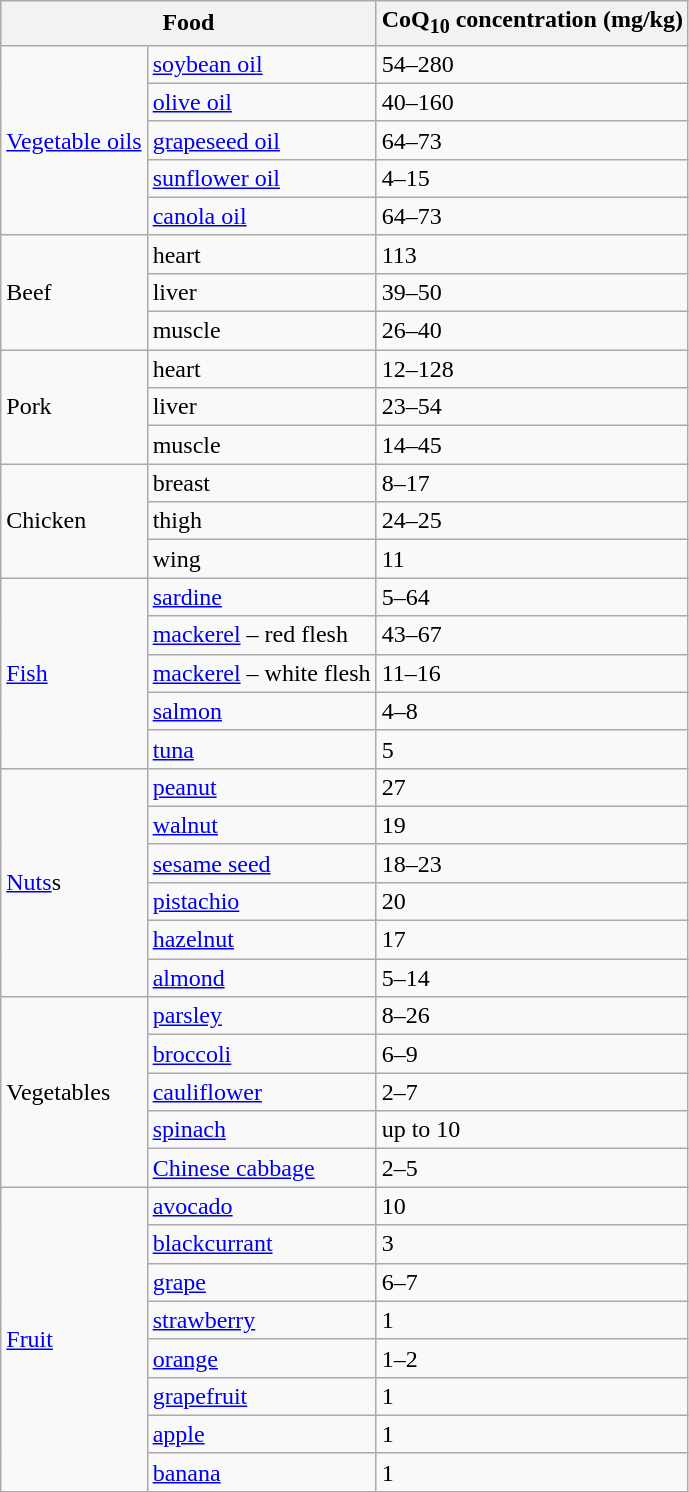<table class="wikitable">
<tr>
<th colspan="2">Food</th>
<th>CoQ<sub>10</sub> concentration (mg/kg)</th>
</tr>
<tr>
<td rowspan="5"><a href='#'>Vegetable oils</a></td>
<td><a href='#'>soybean oil</a></td>
<td>54–280</td>
</tr>
<tr>
<td><a href='#'>olive oil</a></td>
<td>40–160</td>
</tr>
<tr>
<td><a href='#'>grapeseed oil</a></td>
<td>64–73</td>
</tr>
<tr>
<td><a href='#'>sunflower oil</a></td>
<td>4–15</td>
</tr>
<tr>
<td><a href='#'>canola oil</a></td>
<td>64–73</td>
</tr>
<tr>
<td rowspan="3">Beef</td>
<td>heart</td>
<td>113</td>
</tr>
<tr>
<td>liver</td>
<td>39–50</td>
</tr>
<tr>
<td>muscle</td>
<td>26–40</td>
</tr>
<tr>
<td rowspan="3">Pork</td>
<td>heart</td>
<td>12–128</td>
</tr>
<tr>
<td>liver</td>
<td>23–54</td>
</tr>
<tr>
<td>muscle</td>
<td>14–45</td>
</tr>
<tr>
<td rowspan="3">Chicken</td>
<td>breast</td>
<td>8–17</td>
</tr>
<tr>
<td>thigh</td>
<td>24–25</td>
</tr>
<tr>
<td>wing</td>
<td>11</td>
</tr>
<tr>
<td rowspan="5"><a href='#'>Fish</a></td>
<td><a href='#'>sardine</a></td>
<td>5–64</td>
</tr>
<tr>
<td><a href='#'>mackerel</a> – red flesh</td>
<td>43–67</td>
</tr>
<tr>
<td><a href='#'>mackerel</a> – white flesh</td>
<td>11–16</td>
</tr>
<tr>
<td><a href='#'>salmon</a></td>
<td>4–8</td>
</tr>
<tr>
<td><a href='#'>tuna</a></td>
<td>5</td>
</tr>
<tr>
<td rowspan="6"><a href='#'>Nuts</a>s</td>
<td><a href='#'>peanut</a></td>
<td>27</td>
</tr>
<tr>
<td><a href='#'>walnut</a></td>
<td>19</td>
</tr>
<tr>
<td><a href='#'>sesame seed</a></td>
<td>18–23</td>
</tr>
<tr>
<td><a href='#'>pistachio</a></td>
<td>20</td>
</tr>
<tr>
<td><a href='#'>hazelnut</a></td>
<td>17</td>
</tr>
<tr>
<td><a href='#'>almond</a></td>
<td>5–14</td>
</tr>
<tr>
<td rowspan="5">Vegetables</td>
<td><a href='#'>parsley</a></td>
<td>8–26</td>
</tr>
<tr>
<td><a href='#'>broccoli</a></td>
<td>6–9</td>
</tr>
<tr>
<td><a href='#'>cauliflower</a></td>
<td>2–7</td>
</tr>
<tr>
<td><a href='#'>spinach</a></td>
<td>up to 10</td>
</tr>
<tr>
<td><a href='#'>Chinese cabbage</a></td>
<td>2–5</td>
</tr>
<tr>
<td rowspan="8"><a href='#'>Fruit</a></td>
<td><a href='#'>avocado</a></td>
<td>10</td>
</tr>
<tr>
<td><a href='#'>blackcurrant</a></td>
<td>3</td>
</tr>
<tr>
<td><a href='#'>grape</a></td>
<td>6–7</td>
</tr>
<tr>
<td><a href='#'>strawberry</a></td>
<td>1</td>
</tr>
<tr>
<td><a href='#'>orange</a></td>
<td>1–2</td>
</tr>
<tr>
<td><a href='#'>grapefruit</a></td>
<td>1</td>
</tr>
<tr>
<td><a href='#'>apple</a></td>
<td>1</td>
</tr>
<tr>
<td><a href='#'>banana</a></td>
<td>1</td>
</tr>
</table>
